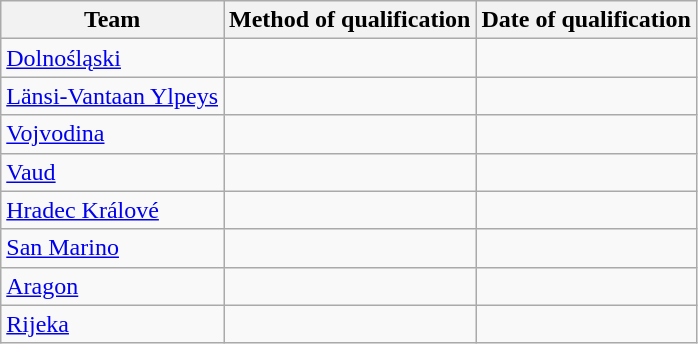<table class="wikitable sortable">
<tr>
<th>Team</th>
<th>Method of qualification</th>
<th>Date of qualification</th>
</tr>
<tr>
<td> <a href='#'>Dolnośląski</a></td>
<td></td>
<td></td>
</tr>
<tr>
<td> <a href='#'>Länsi-Vantaan Ylpeys</a></td>
<td></td>
<td></td>
</tr>
<tr>
<td> <a href='#'>Vojvodina</a></td>
<td></td>
<td></td>
</tr>
<tr>
<td> <a href='#'>Vaud</a></td>
<td></td>
<td></td>
</tr>
<tr>
<td> <a href='#'>Hradec Králové</a></td>
<td></td>
<td></td>
</tr>
<tr>
<td> <a href='#'>San Marino</a></td>
<td></td>
<td></td>
</tr>
<tr>
<td> <a href='#'>Aragon</a></td>
<td></td>
<td></td>
</tr>
<tr>
<td> <a href='#'>Rijeka</a></td>
<td></td>
<td></td>
</tr>
</table>
